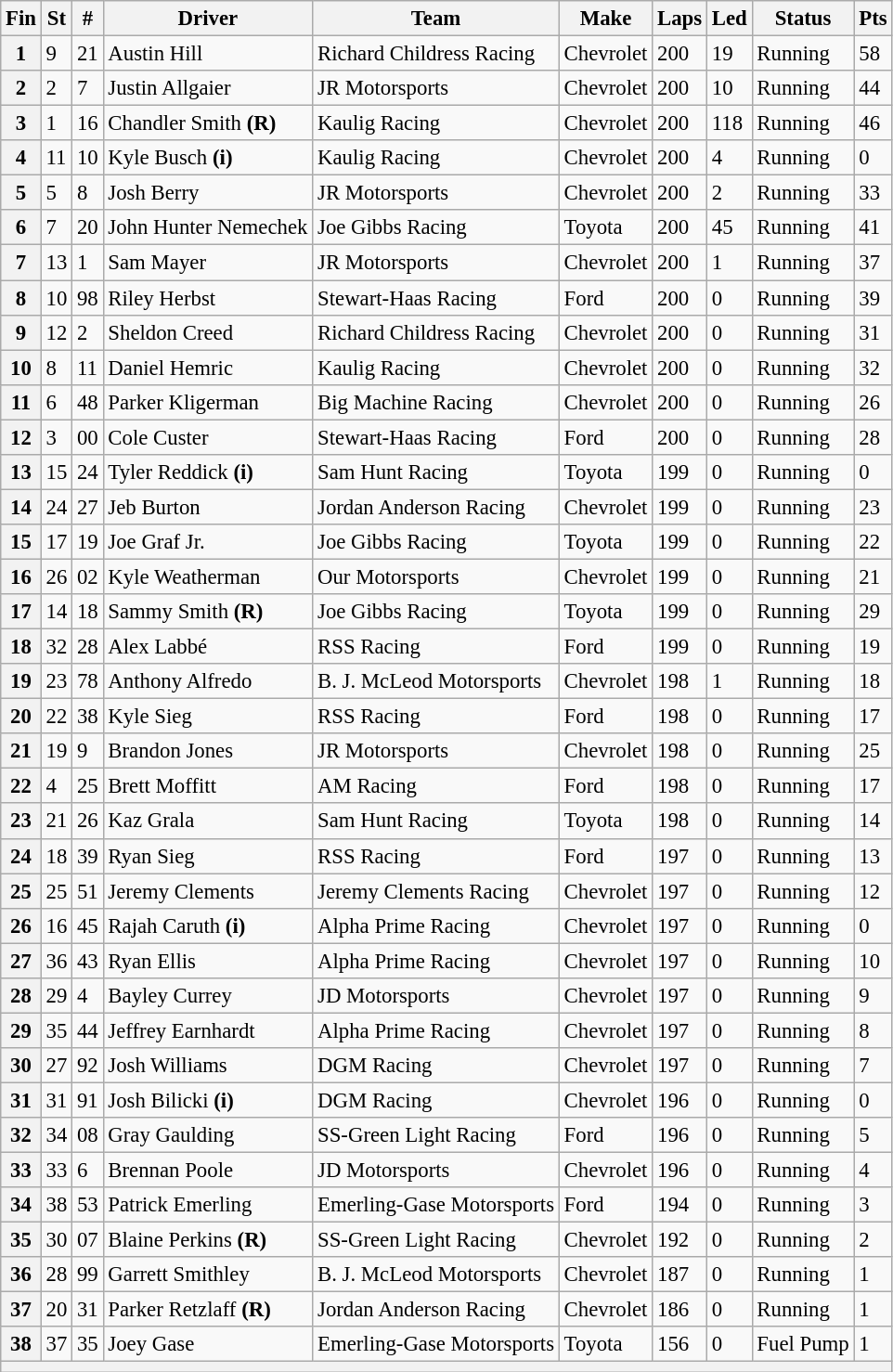<table class="wikitable" style="font-size:95%">
<tr>
<th>Fin</th>
<th>St</th>
<th>#</th>
<th>Driver</th>
<th>Team</th>
<th>Make</th>
<th>Laps</th>
<th>Led</th>
<th>Status</th>
<th>Pts</th>
</tr>
<tr>
<th>1</th>
<td>9</td>
<td>21</td>
<td>Austin Hill</td>
<td>Richard Childress Racing</td>
<td>Chevrolet</td>
<td>200</td>
<td>19</td>
<td>Running</td>
<td>58</td>
</tr>
<tr>
<th>2</th>
<td>2</td>
<td>7</td>
<td>Justin Allgaier</td>
<td>JR Motorsports</td>
<td>Chevrolet</td>
<td>200</td>
<td>10</td>
<td>Running</td>
<td>44</td>
</tr>
<tr>
<th>3</th>
<td>1</td>
<td>16</td>
<td>Chandler Smith <strong>(R)</strong></td>
<td>Kaulig Racing</td>
<td>Chevrolet</td>
<td>200</td>
<td>118</td>
<td>Running</td>
<td>46</td>
</tr>
<tr>
<th>4</th>
<td>11</td>
<td>10</td>
<td>Kyle Busch <strong>(i)</strong></td>
<td>Kaulig Racing</td>
<td>Chevrolet</td>
<td>200</td>
<td>4</td>
<td>Running</td>
<td>0</td>
</tr>
<tr>
<th>5</th>
<td>5</td>
<td>8</td>
<td>Josh Berry</td>
<td>JR Motorsports</td>
<td>Chevrolet</td>
<td>200</td>
<td>2</td>
<td>Running</td>
<td>33</td>
</tr>
<tr>
<th>6</th>
<td>7</td>
<td>20</td>
<td>John Hunter Nemechek</td>
<td>Joe Gibbs Racing</td>
<td>Toyota</td>
<td>200</td>
<td>45</td>
<td>Running</td>
<td>41</td>
</tr>
<tr>
<th>7</th>
<td>13</td>
<td>1</td>
<td>Sam Mayer</td>
<td>JR Motorsports</td>
<td>Chevrolet</td>
<td>200</td>
<td>1</td>
<td>Running</td>
<td>37</td>
</tr>
<tr>
<th>8</th>
<td>10</td>
<td>98</td>
<td>Riley Herbst</td>
<td>Stewart-Haas Racing</td>
<td>Ford</td>
<td>200</td>
<td>0</td>
<td>Running</td>
<td>39</td>
</tr>
<tr>
<th>9</th>
<td>12</td>
<td>2</td>
<td>Sheldon Creed</td>
<td>Richard Childress Racing</td>
<td>Chevrolet</td>
<td>200</td>
<td>0</td>
<td>Running</td>
<td>31</td>
</tr>
<tr>
<th>10</th>
<td>8</td>
<td>11</td>
<td>Daniel Hemric</td>
<td>Kaulig Racing</td>
<td>Chevrolet</td>
<td>200</td>
<td>0</td>
<td>Running</td>
<td>32</td>
</tr>
<tr>
<th>11</th>
<td>6</td>
<td>48</td>
<td>Parker Kligerman</td>
<td>Big Machine Racing</td>
<td>Chevrolet</td>
<td>200</td>
<td>0</td>
<td>Running</td>
<td>26</td>
</tr>
<tr>
<th>12</th>
<td>3</td>
<td>00</td>
<td>Cole Custer</td>
<td>Stewart-Haas Racing</td>
<td>Ford</td>
<td>200</td>
<td>0</td>
<td>Running</td>
<td>28</td>
</tr>
<tr>
<th>13</th>
<td>15</td>
<td>24</td>
<td>Tyler Reddick <strong>(i)</strong></td>
<td>Sam Hunt Racing</td>
<td>Toyota</td>
<td>199</td>
<td>0</td>
<td>Running</td>
<td>0</td>
</tr>
<tr>
<th>14</th>
<td>24</td>
<td>27</td>
<td>Jeb Burton</td>
<td>Jordan Anderson Racing</td>
<td>Chevrolet</td>
<td>199</td>
<td>0</td>
<td>Running</td>
<td>23</td>
</tr>
<tr>
<th>15</th>
<td>17</td>
<td>19</td>
<td>Joe Graf Jr.</td>
<td>Joe Gibbs Racing</td>
<td>Toyota</td>
<td>199</td>
<td>0</td>
<td>Running</td>
<td>22</td>
</tr>
<tr>
<th>16</th>
<td>26</td>
<td>02</td>
<td>Kyle Weatherman</td>
<td>Our Motorsports</td>
<td>Chevrolet</td>
<td>199</td>
<td>0</td>
<td>Running</td>
<td>21</td>
</tr>
<tr>
<th>17</th>
<td>14</td>
<td>18</td>
<td>Sammy Smith <strong>(R)</strong></td>
<td>Joe Gibbs Racing</td>
<td>Toyota</td>
<td>199</td>
<td>0</td>
<td>Running</td>
<td>29</td>
</tr>
<tr>
<th>18</th>
<td>32</td>
<td>28</td>
<td>Alex Labbé</td>
<td>RSS Racing</td>
<td>Ford</td>
<td>199</td>
<td>0</td>
<td>Running</td>
<td>19</td>
</tr>
<tr>
<th>19</th>
<td>23</td>
<td>78</td>
<td>Anthony Alfredo</td>
<td>B. J. McLeod Motorsports</td>
<td>Chevrolet</td>
<td>198</td>
<td>1</td>
<td>Running</td>
<td>18</td>
</tr>
<tr>
<th>20</th>
<td>22</td>
<td>38</td>
<td>Kyle Sieg</td>
<td>RSS Racing</td>
<td>Ford</td>
<td>198</td>
<td>0</td>
<td>Running</td>
<td>17</td>
</tr>
<tr>
<th>21</th>
<td>19</td>
<td>9</td>
<td>Brandon Jones</td>
<td>JR Motorsports</td>
<td>Chevrolet</td>
<td>198</td>
<td>0</td>
<td>Running</td>
<td>25</td>
</tr>
<tr>
<th>22</th>
<td>4</td>
<td>25</td>
<td>Brett Moffitt</td>
<td>AM Racing</td>
<td>Ford</td>
<td>198</td>
<td>0</td>
<td>Running</td>
<td>17</td>
</tr>
<tr>
<th>23</th>
<td>21</td>
<td>26</td>
<td>Kaz Grala</td>
<td>Sam Hunt Racing</td>
<td>Toyota</td>
<td>198</td>
<td>0</td>
<td>Running</td>
<td>14</td>
</tr>
<tr>
<th>24</th>
<td>18</td>
<td>39</td>
<td>Ryan Sieg</td>
<td>RSS Racing</td>
<td>Ford</td>
<td>197</td>
<td>0</td>
<td>Running</td>
<td>13</td>
</tr>
<tr>
<th>25</th>
<td>25</td>
<td>51</td>
<td>Jeremy Clements</td>
<td>Jeremy Clements Racing</td>
<td>Chevrolet</td>
<td>197</td>
<td>0</td>
<td>Running</td>
<td>12</td>
</tr>
<tr>
<th>26</th>
<td>16</td>
<td>45</td>
<td>Rajah Caruth <strong>(i)</strong></td>
<td>Alpha Prime Racing</td>
<td>Chevrolet</td>
<td>197</td>
<td>0</td>
<td>Running</td>
<td>0</td>
</tr>
<tr>
<th>27</th>
<td>36</td>
<td>43</td>
<td>Ryan Ellis</td>
<td>Alpha Prime Racing</td>
<td>Chevrolet</td>
<td>197</td>
<td>0</td>
<td>Running</td>
<td>10</td>
</tr>
<tr>
<th>28</th>
<td>29</td>
<td>4</td>
<td>Bayley Currey</td>
<td>JD Motorsports</td>
<td>Chevrolet</td>
<td>197</td>
<td>0</td>
<td>Running</td>
<td>9</td>
</tr>
<tr>
<th>29</th>
<td>35</td>
<td>44</td>
<td>Jeffrey Earnhardt</td>
<td>Alpha Prime Racing</td>
<td>Chevrolet</td>
<td>197</td>
<td>0</td>
<td>Running</td>
<td>8</td>
</tr>
<tr>
<th>30</th>
<td>27</td>
<td>92</td>
<td>Josh Williams</td>
<td>DGM Racing</td>
<td>Chevrolet</td>
<td>197</td>
<td>0</td>
<td>Running</td>
<td>7</td>
</tr>
<tr>
<th>31</th>
<td>31</td>
<td>91</td>
<td>Josh Bilicki <strong>(i)</strong></td>
<td>DGM Racing</td>
<td>Chevrolet</td>
<td>196</td>
<td>0</td>
<td>Running</td>
<td>0</td>
</tr>
<tr>
<th>32</th>
<td>34</td>
<td>08</td>
<td>Gray Gaulding</td>
<td>SS-Green Light Racing</td>
<td>Ford</td>
<td>196</td>
<td>0</td>
<td>Running</td>
<td>5</td>
</tr>
<tr>
<th>33</th>
<td>33</td>
<td>6</td>
<td>Brennan Poole</td>
<td>JD Motorsports</td>
<td>Chevrolet</td>
<td>196</td>
<td>0</td>
<td>Running</td>
<td>4</td>
</tr>
<tr>
<th>34</th>
<td>38</td>
<td>53</td>
<td>Patrick Emerling</td>
<td>Emerling-Gase Motorsports</td>
<td>Ford</td>
<td>194</td>
<td>0</td>
<td>Running</td>
<td>3</td>
</tr>
<tr>
<th>35</th>
<td>30</td>
<td>07</td>
<td>Blaine Perkins <strong>(R)</strong></td>
<td>SS-Green Light Racing</td>
<td>Chevrolet</td>
<td>192</td>
<td>0</td>
<td>Running</td>
<td>2</td>
</tr>
<tr>
<th>36</th>
<td>28</td>
<td>99</td>
<td>Garrett Smithley</td>
<td>B. J. McLeod Motorsports</td>
<td>Chevrolet</td>
<td>187</td>
<td>0</td>
<td>Running</td>
<td>1</td>
</tr>
<tr>
<th>37</th>
<td>20</td>
<td>31</td>
<td>Parker Retzlaff <strong>(R)</strong></td>
<td>Jordan Anderson Racing</td>
<td>Chevrolet</td>
<td>186</td>
<td>0</td>
<td>Running</td>
<td>1</td>
</tr>
<tr>
<th>38</th>
<td>37</td>
<td>35</td>
<td>Joey Gase</td>
<td>Emerling-Gase Motorsports</td>
<td>Toyota</td>
<td>156</td>
<td>0</td>
<td>Fuel Pump</td>
<td>1</td>
</tr>
<tr>
<th colspan="10"></th>
</tr>
</table>
